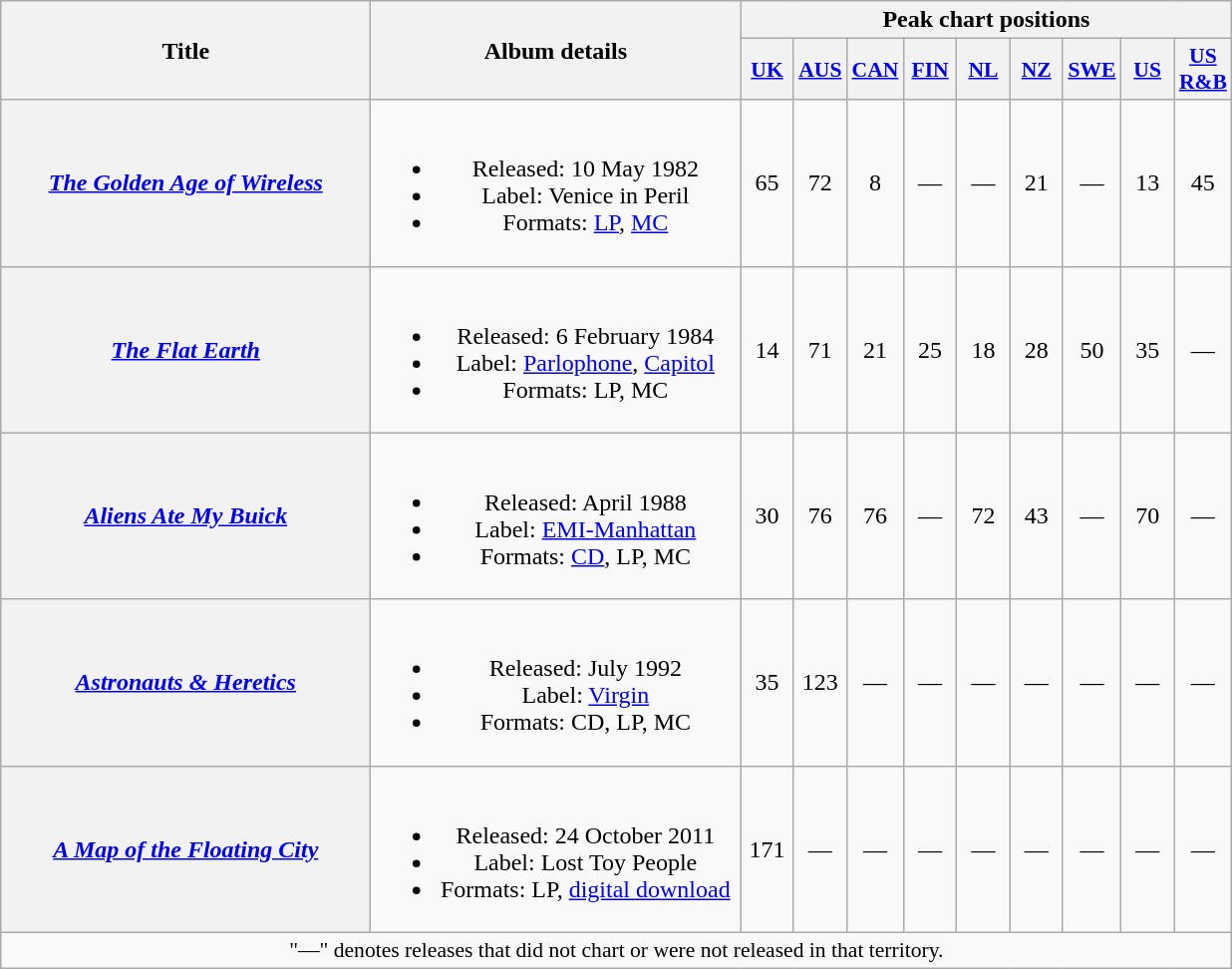<table class="wikitable plainrowheaders" style="text-align:center;">
<tr>
<th rowspan="2" scope="col" style="width:15em;">Title</th>
<th rowspan="2" scope="col" style="width:15em;">Album details</th>
<th colspan="9">Peak chart positions</th>
</tr>
<tr>
<th scope="col" style="width:2em;font-size:90%;"><a href='#'>UK</a><br></th>
<th scope="col" style="width:2em;font-size:90%;"><a href='#'>AUS</a><br></th>
<th scope="col" style="width:2em;font-size:90%;"><a href='#'>CAN</a><br></th>
<th scope="col" style="width:2em;font-size:90%;"><a href='#'>FIN</a><br></th>
<th scope="col" style="width:2em;font-size:90%;"><a href='#'>NL</a><br></th>
<th scope="col" style="width:2em;font-size:90%;"><a href='#'>NZ</a><br></th>
<th scope="col" style="width:2em;font-size:90%;"><a href='#'>SWE</a><br></th>
<th scope="col" style="width:2em;font-size:90%;"><a href='#'>US</a><br></th>
<th scope="col" style="width:2em;font-size:90%;"><a href='#'>US R&B</a><br></th>
</tr>
<tr>
<th scope="row"><em><a href='#'>The Golden Age of Wireless</a></em></th>
<td><br><ul><li>Released: 10 May 1982</li><li>Label: Venice in Peril</li><li>Formats: <a href='#'>LP</a>, <a href='#'>MC</a></li></ul></td>
<td>65</td>
<td>72</td>
<td>8</td>
<td>—</td>
<td>—</td>
<td>21</td>
<td>—</td>
<td>13</td>
<td>45</td>
</tr>
<tr>
<th scope="row"><em><a href='#'>The Flat Earth</a></em></th>
<td><br><ul><li>Released: 6 February 1984</li><li>Label: <a href='#'>Parlophone</a>, <a href='#'>Capitol</a></li><li>Formats: LP, MC</li></ul></td>
<td>14</td>
<td>71</td>
<td>21</td>
<td>25</td>
<td>18</td>
<td>28</td>
<td>50</td>
<td>35</td>
<td>—</td>
</tr>
<tr>
<th scope="row"><em><a href='#'>Aliens Ate My Buick</a></em></th>
<td><br><ul><li>Released: April 1988</li><li>Label: <a href='#'>EMI-Manhattan</a></li><li>Formats: <a href='#'>CD</a>, LP, MC</li></ul></td>
<td>30</td>
<td>76</td>
<td>76</td>
<td>—</td>
<td>72</td>
<td>43</td>
<td>—</td>
<td>70</td>
<td>—</td>
</tr>
<tr>
<th scope="row"><em><a href='#'>Astronauts & Heretics</a></em></th>
<td><br><ul><li>Released: July 1992</li><li>Label: <a href='#'>Virgin</a></li><li>Formats: CD, LP, MC</li></ul></td>
<td>35</td>
<td>123</td>
<td>—</td>
<td>—</td>
<td>—</td>
<td>—</td>
<td>—</td>
<td>—</td>
<td>—</td>
</tr>
<tr>
<th scope="row"><em><a href='#'>A Map of the Floating City</a></em></th>
<td><br><ul><li>Released: 24 October 2011</li><li>Label: Lost Toy People</li><li>Formats: LP, <a href='#'>digital download</a></li></ul></td>
<td>171</td>
<td>—</td>
<td>—</td>
<td>—</td>
<td>—</td>
<td>—</td>
<td>—</td>
<td>—</td>
<td>—</td>
</tr>
<tr>
<td colspan="11" style="font-size:90%">"—" denotes releases that did not chart or were not released in that territory.</td>
</tr>
</table>
